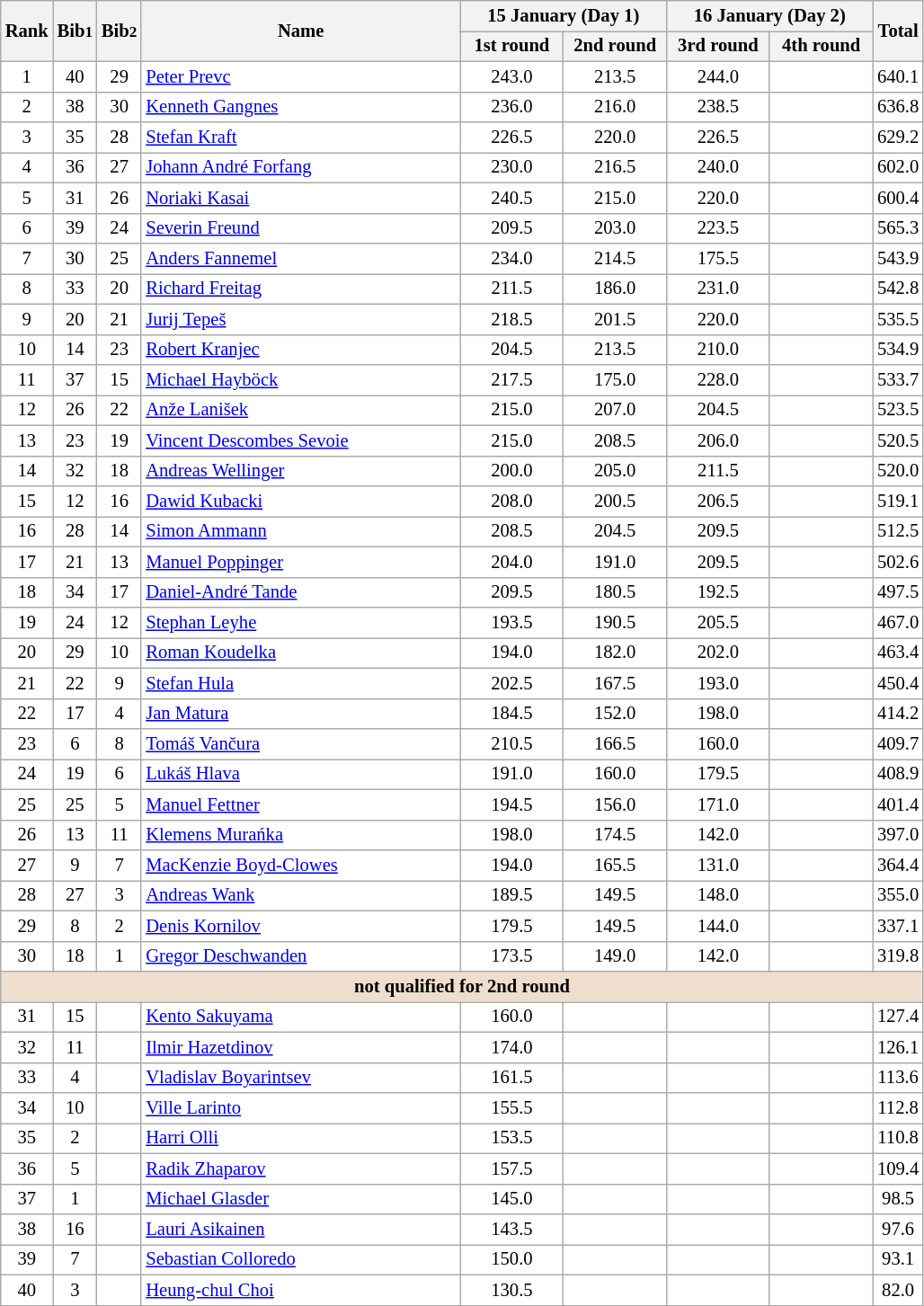<table class="wikitable plainrowheaders" style="background:#fff; font-size:86%; line-height:16px; border:grey solid 1px; border-collapse:collapse;">
<tr>
<th rowspan=2>Rank</th>
<th rowspan=2>Bib<small>1</small></th>
<th rowspan=2>Bib<small>2</small></th>
<th rowspan=2 width=230>Name</th>
<th colspan=2>15 January (Day 1)</th>
<th colspan=2>16 January (Day 2)</th>
<th rowspan=2>Total</th>
</tr>
<tr>
<th width=70>1st round</th>
<th width=70>2nd round</th>
<th width=70>3rd round</th>
<th width=70>4th round</th>
</tr>
<tr align=center>
<td>1</td>
<td>40</td>
<td>29</td>
<td align=left> <a href='#'>Peter Prevc</a></td>
<td>243.0</td>
<td>213.5</td>
<td>244.0</td>
<td></td>
<td>640.1</td>
</tr>
<tr align=center>
<td>2</td>
<td>38</td>
<td>30</td>
<td align=left> <a href='#'>Kenneth Gangnes</a></td>
<td>236.0</td>
<td>216.0</td>
<td>238.5</td>
<td></td>
<td>636.8</td>
</tr>
<tr align=center>
<td>3</td>
<td>35</td>
<td>28</td>
<td align=left> <a href='#'>Stefan Kraft</a></td>
<td>226.5</td>
<td>220.0</td>
<td>226.5</td>
<td></td>
<td>629.2</td>
</tr>
<tr align=center>
<td>4</td>
<td>36</td>
<td>27</td>
<td align=left> <a href='#'>Johann André Forfang</a></td>
<td>230.0</td>
<td>216.5</td>
<td>240.0</td>
<td></td>
<td>602.0</td>
</tr>
<tr align=center>
<td>5</td>
<td>31</td>
<td>26</td>
<td align=left> <a href='#'>Noriaki Kasai</a></td>
<td>240.5</td>
<td>215.0</td>
<td>220.0</td>
<td></td>
<td>600.4</td>
</tr>
<tr align=center>
<td>6</td>
<td>39</td>
<td>24</td>
<td align=left> <a href='#'>Severin Freund</a></td>
<td>209.5</td>
<td>203.0</td>
<td>223.5</td>
<td></td>
<td>565.3</td>
</tr>
<tr align=center>
<td>7</td>
<td>30</td>
<td>25</td>
<td align=left> <a href='#'>Anders Fannemel</a></td>
<td>234.0</td>
<td>214.5</td>
<td>175.5</td>
<td></td>
<td>543.9</td>
</tr>
<tr align=center>
<td>8</td>
<td>33</td>
<td>20</td>
<td align=left> <a href='#'>Richard Freitag</a></td>
<td>211.5</td>
<td>186.0</td>
<td>231.0</td>
<td></td>
<td>542.8</td>
</tr>
<tr align=center>
<td>9</td>
<td>20</td>
<td>21</td>
<td align=left> <a href='#'>Jurij Tepeš</a></td>
<td>218.5</td>
<td>201.5</td>
<td>220.0</td>
<td></td>
<td>535.5</td>
</tr>
<tr align=center>
<td>10</td>
<td>14</td>
<td>23</td>
<td align=left> <a href='#'>Robert Kranjec</a></td>
<td>204.5</td>
<td>213.5</td>
<td>210.0</td>
<td></td>
<td>534.9</td>
</tr>
<tr align=center>
<td>11</td>
<td>37</td>
<td>15</td>
<td align=left> <a href='#'>Michael Hayböck</a></td>
<td>217.5</td>
<td>175.0</td>
<td>228.0</td>
<td></td>
<td>533.7</td>
</tr>
<tr align=center>
<td>12</td>
<td>26</td>
<td>22</td>
<td align=left> <a href='#'>Anže Lanišek</a></td>
<td>215.0</td>
<td>207.0</td>
<td>204.5</td>
<td></td>
<td>523.5</td>
</tr>
<tr align=center>
<td>13</td>
<td>23</td>
<td>19</td>
<td align=left> <a href='#'>Vincent Descombes Sevoie</a></td>
<td>215.0</td>
<td>208.5</td>
<td>206.0</td>
<td></td>
<td>520.5</td>
</tr>
<tr align=center>
<td>14</td>
<td>32</td>
<td>18</td>
<td align=left> <a href='#'>Andreas Wellinger</a></td>
<td>200.0</td>
<td>205.0</td>
<td>211.5</td>
<td></td>
<td>520.0</td>
</tr>
<tr align=center>
<td>15</td>
<td>12</td>
<td>16</td>
<td align=left> <a href='#'>Dawid Kubacki</a></td>
<td>208.0</td>
<td>200.5</td>
<td>206.5</td>
<td></td>
<td>519.1</td>
</tr>
<tr align=center>
<td>16</td>
<td>28</td>
<td>14</td>
<td align=left> <a href='#'>Simon Ammann</a></td>
<td>208.5</td>
<td>204.5</td>
<td>209.5</td>
<td></td>
<td>512.5</td>
</tr>
<tr align=center>
<td>17</td>
<td>21</td>
<td>13</td>
<td align=left> <a href='#'>Manuel Poppinger</a></td>
<td>204.0</td>
<td>191.0</td>
<td>209.5</td>
<td></td>
<td>502.6</td>
</tr>
<tr align=center>
<td>18</td>
<td>34</td>
<td>17</td>
<td align=left> <a href='#'>Daniel-André Tande</a></td>
<td>209.5</td>
<td>180.5</td>
<td>192.5</td>
<td></td>
<td>497.5</td>
</tr>
<tr align=center>
<td>19</td>
<td>24</td>
<td>12</td>
<td align=left> <a href='#'>Stephan Leyhe</a></td>
<td>193.5</td>
<td>190.5</td>
<td>205.5</td>
<td></td>
<td>467.0</td>
</tr>
<tr align=center>
<td>20</td>
<td>29</td>
<td>10</td>
<td align=left> <a href='#'>Roman Koudelka</a></td>
<td>194.0</td>
<td>182.0</td>
<td>202.0</td>
<td></td>
<td>463.4</td>
</tr>
<tr align=center>
<td>21</td>
<td>22</td>
<td>9</td>
<td align=left> <a href='#'>Stefan Hula</a></td>
<td>202.5</td>
<td>167.5</td>
<td>193.0</td>
<td></td>
<td>450.4</td>
</tr>
<tr align=center>
<td>22</td>
<td>17</td>
<td>4</td>
<td align=left> <a href='#'>Jan Matura</a></td>
<td>184.5</td>
<td>152.0</td>
<td>198.0</td>
<td></td>
<td>414.2</td>
</tr>
<tr align=center>
<td>23</td>
<td>6</td>
<td>8</td>
<td align=left> <a href='#'>Tomáš Vančura</a></td>
<td>210.5</td>
<td>166.5</td>
<td>160.0</td>
<td></td>
<td>409.7</td>
</tr>
<tr align=center>
<td>24</td>
<td>19</td>
<td>6</td>
<td align=left> <a href='#'>Lukáš Hlava</a></td>
<td>191.0</td>
<td>160.0</td>
<td>179.5</td>
<td></td>
<td>408.9</td>
</tr>
<tr align=center>
<td>25</td>
<td>25</td>
<td>5</td>
<td align=left> <a href='#'>Manuel Fettner</a></td>
<td>194.5</td>
<td>156.0</td>
<td>171.0</td>
<td></td>
<td>401.4</td>
</tr>
<tr align=center>
<td>26</td>
<td>13</td>
<td>11</td>
<td align=left> <a href='#'>Klemens Murańka</a></td>
<td>198.0</td>
<td>174.5</td>
<td>142.0</td>
<td></td>
<td>397.0</td>
</tr>
<tr align=center>
<td>27</td>
<td>9</td>
<td>7</td>
<td align=left> <a href='#'>MacKenzie Boyd-Clowes</a></td>
<td>194.0</td>
<td>165.5</td>
<td>131.0</td>
<td></td>
<td>364.4</td>
</tr>
<tr align=center>
<td>28</td>
<td>27</td>
<td>3</td>
<td align=left> <a href='#'>Andreas Wank</a></td>
<td>189.5</td>
<td>149.5</td>
<td>148.0</td>
<td></td>
<td>355.0</td>
</tr>
<tr align=center>
<td>29</td>
<td>8</td>
<td>2</td>
<td align=left> <a href='#'>Denis Kornilov</a></td>
<td>179.5</td>
<td>149.5</td>
<td>144.0</td>
<td></td>
<td>337.1</td>
</tr>
<tr align=center>
<td>30</td>
<td>18</td>
<td>1</td>
<td align=left> <a href='#'>Gregor Deschwanden</a></td>
<td>173.5</td>
<td>149.0</td>
<td>142.0</td>
<td></td>
<td>319.8</td>
</tr>
<tr>
<td colspan=9 bgcolor=EFDECD align=center><strong>not qualified for 2nd round</strong></td>
</tr>
<tr align=center>
<td>31</td>
<td>15</td>
<td></td>
<td align=left> <a href='#'>Kento Sakuyama</a></td>
<td>160.0</td>
<td></td>
<td></td>
<td></td>
<td>127.4</td>
</tr>
<tr align=center>
<td>32</td>
<td>11</td>
<td></td>
<td align=left> <a href='#'>Ilmir Hazetdinov</a></td>
<td>174.0</td>
<td></td>
<td></td>
<td></td>
<td>126.1</td>
</tr>
<tr align=center>
<td>33</td>
<td>4</td>
<td></td>
<td align=left> <a href='#'>Vladislav Boyarintsev</a></td>
<td>161.5</td>
<td></td>
<td></td>
<td></td>
<td>113.6</td>
</tr>
<tr align=center>
<td>34</td>
<td>10</td>
<td></td>
<td align=left> <a href='#'>Ville Larinto</a></td>
<td>155.5</td>
<td></td>
<td></td>
<td></td>
<td>112.8</td>
</tr>
<tr align=center>
<td>35</td>
<td>2</td>
<td></td>
<td align=left> <a href='#'>Harri Olli</a></td>
<td>153.5</td>
<td></td>
<td></td>
<td></td>
<td>110.8</td>
</tr>
<tr align=center>
<td>36</td>
<td>5</td>
<td></td>
<td align=left> <a href='#'>Radik Zhaparov</a></td>
<td>157.5</td>
<td></td>
<td></td>
<td></td>
<td>109.4</td>
</tr>
<tr align=center>
<td>37</td>
<td>1</td>
<td></td>
<td align=left> <a href='#'>Michael Glasder</a></td>
<td>145.0</td>
<td></td>
<td></td>
<td></td>
<td>98.5</td>
</tr>
<tr align=center>
<td>38</td>
<td>16</td>
<td></td>
<td align=left> <a href='#'>Lauri Asikainen</a></td>
<td>143.5</td>
<td></td>
<td></td>
<td></td>
<td>97.6</td>
</tr>
<tr align=center>
<td>39</td>
<td>7</td>
<td></td>
<td align=left> <a href='#'>Sebastian Colloredo</a></td>
<td>150.0</td>
<td></td>
<td></td>
<td></td>
<td>93.1</td>
</tr>
<tr align=center>
<td>40</td>
<td>3</td>
<td></td>
<td align=left> <a href='#'>Heung-chul Choi</a></td>
<td>130.5</td>
<td></td>
<td></td>
<td></td>
<td>82.0</td>
</tr>
</table>
